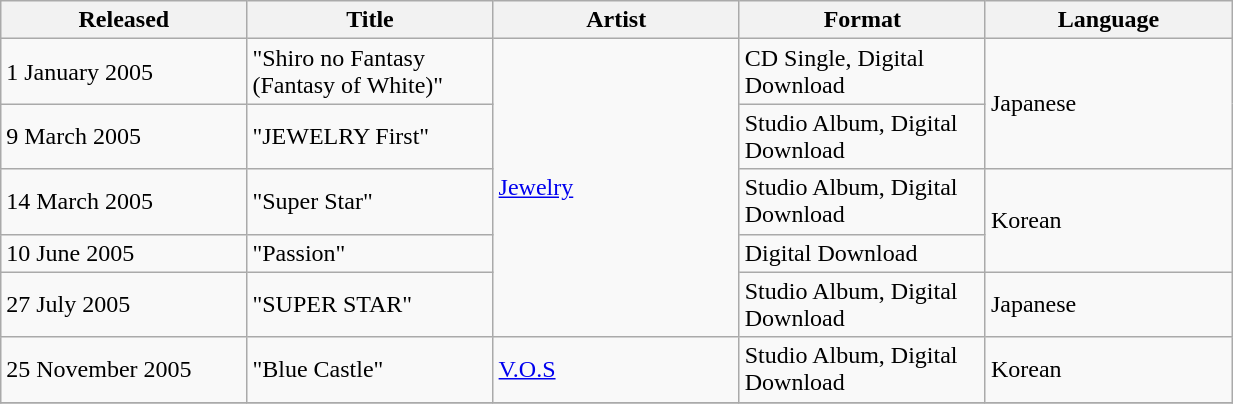<table class="wikitable sortable" align="left center" style="width:65%;">
<tr>
<th style="width:20%;">Released</th>
<th style="width:20%;">Title</th>
<th style="width:20%;">Artist</th>
<th style="width:20%;">Format</th>
<th style="width:20%;">Language</th>
</tr>
<tr>
<td>1 January 2005</td>
<td>"Shiro no Fantasy (Fantasy of White)"</td>
<td rowspan="5"><a href='#'>Jewelry</a></td>
<td rowspan="1">CD Single, Digital Download</td>
<td rowspan="2">Japanese</td>
</tr>
<tr>
<td>9 March 2005</td>
<td>"JEWELRY First"</td>
<td>Studio Album, Digital Download</td>
</tr>
<tr>
<td>14 March 2005</td>
<td>"Super Star"</td>
<td>Studio Album, Digital Download</td>
<td rowspan="2">Korean</td>
</tr>
<tr>
<td>10 June 2005</td>
<td>"Passion"</td>
<td>Digital Download</td>
</tr>
<tr>
<td>27 July 2005</td>
<td>"SUPER STAR"</td>
<td>Studio Album, Digital Download</td>
<td>Japanese</td>
</tr>
<tr>
<td>25 November 2005</td>
<td>"Blue Castle"</td>
<td><a href='#'>V.O.S</a></td>
<td>Studio Album, Digital Download</td>
<td>Korean</td>
</tr>
<tr>
</tr>
</table>
